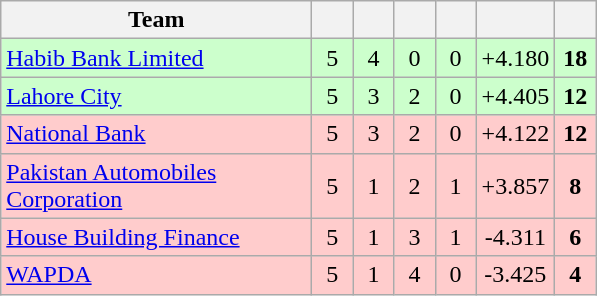<table class="wikitable sortable" style="text-align:center";"font-size:95%">
<tr>
<th style="width:200px;">Team</th>
<th style="width:20px;"></th>
<th style="width:20px;"></th>
<th style="width:20px;"></th>
<th style="width:20px;"></th>
<th style="width:45px;"></th>
<th style="width:20px;"></th>
</tr>
<tr bgcolor="#ccffcc">
<td style="text-align:left"><a href='#'>Habib Bank Limited</a></td>
<td>5</td>
<td>4</td>
<td>0</td>
<td>0</td>
<td>+4.180</td>
<td><strong>18</strong></td>
</tr>
<tr bgcolor="#ccffcc">
<td style="text-align:left"><a href='#'>Lahore City</a></td>
<td>5</td>
<td>3</td>
<td>2</td>
<td>0</td>
<td>+4.405</td>
<td><strong>12</strong></td>
</tr>
<tr bgcolor="#ffcccc">
<td style="text-align:left"><a href='#'>National Bank</a></td>
<td>5</td>
<td>3</td>
<td>2</td>
<td>0</td>
<td>+4.122</td>
<td><strong>12</strong></td>
</tr>
<tr bgcolor="#ffcccc">
<td style="text-align:left"><a href='#'>Pakistan Automobiles Corporation</a></td>
<td>5</td>
<td>1</td>
<td>2</td>
<td>1</td>
<td>+3.857</td>
<td><strong>8</strong></td>
</tr>
<tr bgcolor="#ffcccc">
<td style="text-align:left"><a href='#'>House Building Finance</a></td>
<td>5</td>
<td>1</td>
<td>3</td>
<td>1</td>
<td>-4.311</td>
<td><strong>6</strong></td>
</tr>
<tr bgcolor="#ffcccc">
<td style="text-align:left"><a href='#'>WAPDA</a></td>
<td>5</td>
<td>1</td>
<td>4</td>
<td>0</td>
<td>-3.425</td>
<td><strong>4</strong></td>
</tr>
</table>
